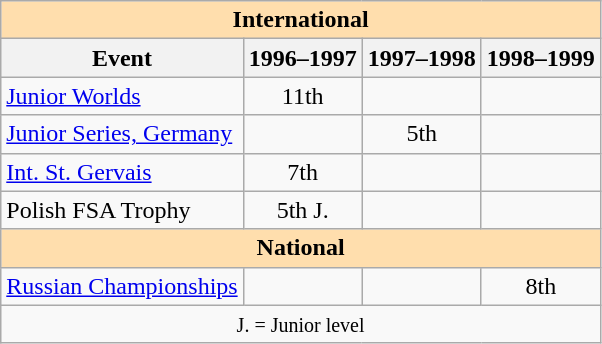<table class="wikitable" style="text-align:center">
<tr>
<th style="background-color: #ffdead; " colspan=4 align=center><strong>International</strong></th>
</tr>
<tr>
<th>Event</th>
<th>1996–1997</th>
<th>1997–1998</th>
<th>1998–1999</th>
</tr>
<tr>
<td align=left><a href='#'>Junior Worlds</a></td>
<td>11th</td>
<td></td>
<td></td>
</tr>
<tr>
<td align=left><a href='#'>Junior Series, Germany</a></td>
<td></td>
<td>5th</td>
<td></td>
</tr>
<tr>
<td align=left><a href='#'>Int. St. Gervais</a></td>
<td>7th</td>
<td></td>
<td></td>
</tr>
<tr>
<td align=left>Polish FSA Trophy</td>
<td>5th J.</td>
<td></td>
<td></td>
</tr>
<tr>
<th style="background-color: #ffdead; " colspan=4 align=center><strong>National</strong></th>
</tr>
<tr>
<td align=left><a href='#'>Russian Championships</a></td>
<td></td>
<td></td>
<td>8th</td>
</tr>
<tr>
<td colspan=4 align=center><small> J. = Junior level </small></td>
</tr>
</table>
